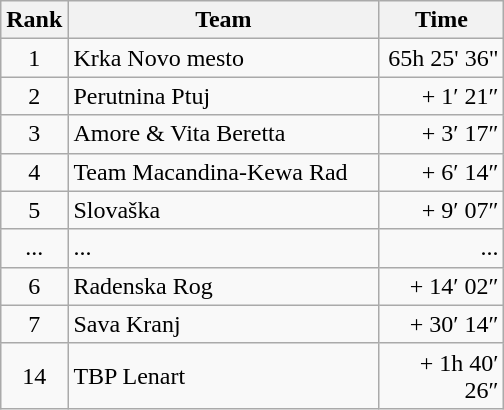<table class="wikitable">
<tr>
<th>Rank</th>
<th>Team</th>
<th>Time</th>
</tr>
<tr>
<td align=center>1</td>
<td width=200> Krka Novo mesto</td>
<td width=76 align=right>65h 25' 36"</td>
</tr>
<tr>
<td align=center>2</td>
<td> Perutnina Ptuj</td>
<td align=right>+ 1′ 21″</td>
</tr>
<tr>
<td align=center>3</td>
<td>  Amore & Vita Beretta</td>
<td align=right>+ 3′ 17″</td>
</tr>
<tr>
<td align=center>4</td>
<td> Team Macandina-Kewa Rad</td>
<td align=right>+ 6′ 14″</td>
</tr>
<tr>
<td align=center>5</td>
<td> Slovaška</td>
<td align=right>+ 9′ 07″</td>
</tr>
<tr>
<td align=center>...</td>
<td>...</td>
<td align=right>...</td>
</tr>
<tr>
<td align=center>6</td>
<td> Radenska Rog</td>
<td align=right>+ 14′ 02″</td>
</tr>
<tr>
<td align=center>7</td>
<td> Sava Kranj</td>
<td align=right>+ 30′ 14″</td>
</tr>
<tr>
<td align=center>14</td>
<td> TBP Lenart</td>
<td align=right>+ 1h 40′ 26″</td>
</tr>
</table>
